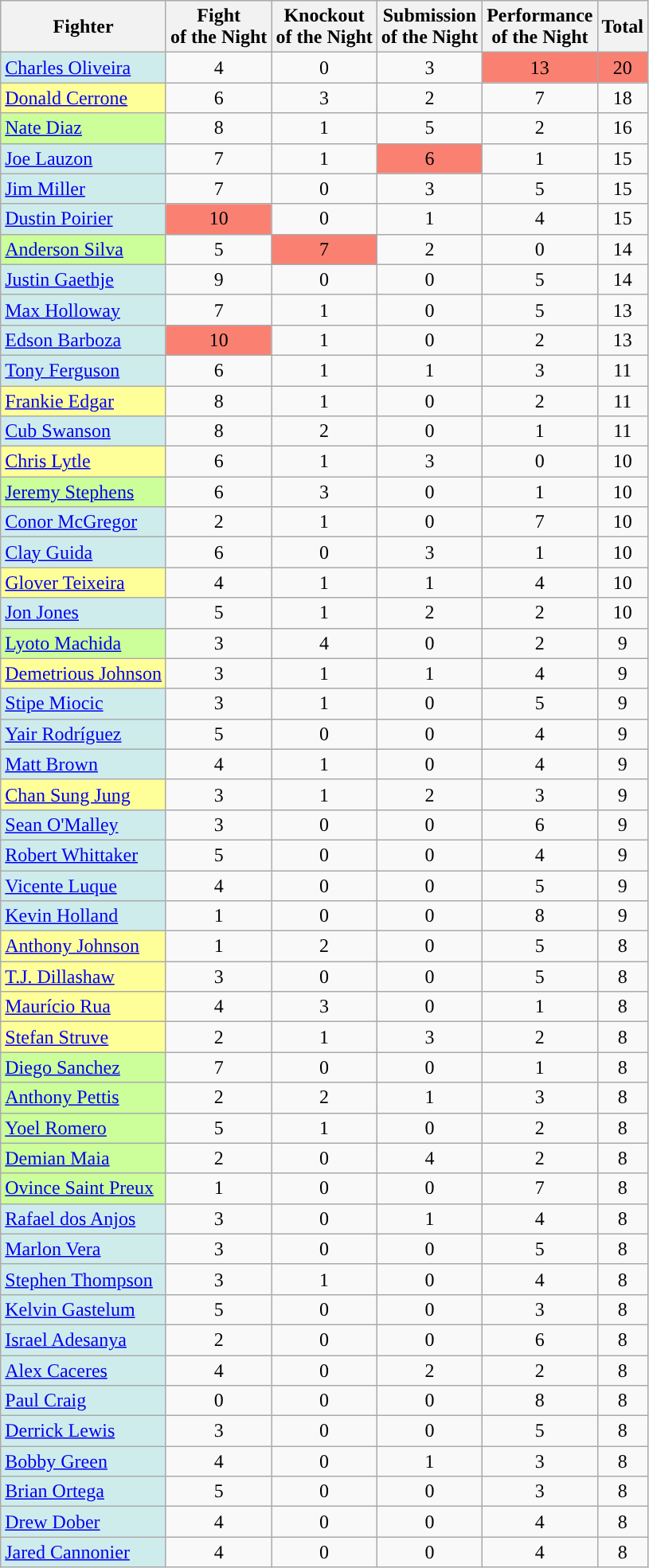<table class="wikitable sortable" style="text-align:center">
<tr>
<th>Fighter</th>
<th>Fight<br>of the Night</th>
<th>Knockout<br>of the Night</th>
<th>Submission<br>of the Night</th>
<th>Performance<br>of the Night</th>
<th>Total</th>
</tr>
<tr>
<td style="text-align:left; background:#CFECEC"><a href='#'>Charles Oliveira</a></td>
<td>4</td>
<td>0</td>
<td>3</td>
<td style=background:#FA8072>13</td>
<td style=background:#FA8072>20</td>
</tr>
<tr>
<td style="text-align:left; background:#FFFF99"><a href='#'>Donald Cerrone</a></td>
<td>6</td>
<td>3</td>
<td>2</td>
<td>7</td>
<td>18</td>
</tr>
<tr>
<td style="text-align:left; background:#CCFF99"><a href='#'>Nate Diaz</a></td>
<td>8</td>
<td>1</td>
<td>5</td>
<td>2</td>
<td>16</td>
</tr>
<tr>
<td style="text-align:left; background:#CFECEC"><a href='#'>Joe Lauzon</a></td>
<td>7</td>
<td>1</td>
<td style=background:#FA8072>6</td>
<td>1</td>
<td>15</td>
</tr>
<tr>
<td style="text-align:left; background:#CFECEC"><a href='#'>Jim Miller</a></td>
<td>7</td>
<td>0</td>
<td>3</td>
<td>5</td>
<td>15</td>
</tr>
<tr>
<td style="text-align:left; background:#CFECEC"><a href='#'>Dustin Poirier</a></td>
<td style=background:#FA8072>10</td>
<td>0</td>
<td>1</td>
<td>4</td>
<td>15</td>
</tr>
<tr>
<td style="text-align:left; background:#CCFF99"><a href='#'>Anderson Silva</a></td>
<td>5</td>
<td style=background:#FA8072>7</td>
<td>2</td>
<td>0</td>
<td>14</td>
</tr>
<tr>
<td style="text-align:left; background:#CFECEC"><a href='#'>Justin Gaethje</a></td>
<td>9</td>
<td>0</td>
<td>0</td>
<td>5</td>
<td>14</td>
</tr>
<tr>
<td style="text-align:left; background:#CFECEC"><a href='#'>Max Holloway</a></td>
<td>7</td>
<td>1</td>
<td>0</td>
<td>5</td>
<td>13</td>
</tr>
<tr>
<td style="text-align:left; background:#CFECEC"><a href='#'>Edson Barboza</a></td>
<td style=background:#FA8072>10</td>
<td>1</td>
<td>0</td>
<td>2</td>
<td>13</td>
</tr>
<tr>
<td style="text-align:left; background:#CFECEC"><a href='#'>Tony Ferguson</a></td>
<td>6</td>
<td>1</td>
<td>1</td>
<td>3</td>
<td>11</td>
</tr>
<tr>
<td style="text-align:left; background:#FFFF99"><a href='#'>Frankie Edgar</a></td>
<td>8</td>
<td>1</td>
<td>0</td>
<td>2</td>
<td>11</td>
</tr>
<tr>
<td style="text-align:left; background:#CFECEC"><a href='#'>Cub Swanson</a></td>
<td>8</td>
<td>2</td>
<td>0</td>
<td>1</td>
<td>11</td>
</tr>
<tr>
<td style="text-align:left; background:#FFFF99"><a href='#'>Chris Lytle</a></td>
<td>6</td>
<td>1</td>
<td>3</td>
<td>0</td>
<td>10</td>
</tr>
<tr>
<td style="text-align:left; background:#CCFF99"><a href='#'>Jeremy Stephens</a></td>
<td>6</td>
<td>3</td>
<td>0</td>
<td>1</td>
<td>10</td>
</tr>
<tr>
<td style="text-align:left; background:#CFECEC"><a href='#'>Conor McGregor</a></td>
<td>2</td>
<td>1</td>
<td>0</td>
<td>7</td>
<td>10</td>
</tr>
<tr>
<td style="text-align:left; background:#CFECEC"><a href='#'>Clay Guida</a></td>
<td>6</td>
<td>0</td>
<td>3</td>
<td>1</td>
<td>10</td>
</tr>
<tr>
<td style="text-align:left; background:#FFFF99"><a href='#'>Glover Teixeira</a></td>
<td>4</td>
<td>1</td>
<td>1</td>
<td>4</td>
<td>10</td>
</tr>
<tr>
<td style="text-align:left; background:#CFECEC"><a href='#'>Jon Jones</a></td>
<td>5</td>
<td>1</td>
<td>2</td>
<td>2</td>
<td>10</td>
</tr>
<tr>
<td style="text-align:left; background:#CCFF99"><a href='#'>Lyoto Machida</a></td>
<td>3</td>
<td>4</td>
<td>0</td>
<td>2</td>
<td>9</td>
</tr>
<tr>
<td style="text-align:left; background:#FFFF99"><a href='#'>Demetrious Johnson</a></td>
<td>3</td>
<td>1</td>
<td>1</td>
<td>4</td>
<td>9</td>
</tr>
<tr>
<td style="text-align:left; background:#CFECEC"><a href='#'>Stipe Miocic</a></td>
<td>3</td>
<td>1</td>
<td>0</td>
<td>5</td>
<td>9</td>
</tr>
<tr>
<td style="text-align:left; background:#CFECEC"><a href='#'>Yair Rodríguez</a></td>
<td>5</td>
<td>0</td>
<td>0</td>
<td>4</td>
<td>9</td>
</tr>
<tr>
<td style="text-align:left; background:#CFECEC"><a href='#'>Matt Brown</a></td>
<td>4</td>
<td>1</td>
<td>0</td>
<td>4</td>
<td>9</td>
</tr>
<tr>
<td style="text-align:left; background:#FFFF99"><a href='#'>Chan Sung Jung</a></td>
<td>3</td>
<td>1</td>
<td>2</td>
<td>3</td>
<td>9</td>
</tr>
<tr>
<td style="text-align:left; background:#CFECEC"><a href='#'>Sean O'Malley</a></td>
<td>3</td>
<td>0</td>
<td>0</td>
<td>6</td>
<td>9</td>
</tr>
<tr>
<td style="text-align:left; background:#CFECEC"><a href='#'>Robert Whittaker</a></td>
<td>5</td>
<td>0</td>
<td>0</td>
<td>4</td>
<td>9</td>
</tr>
<tr>
<td style="text-align:left; background:#CFECEC"><a href='#'>Vicente Luque</a></td>
<td>4</td>
<td>0</td>
<td>0</td>
<td>5</td>
<td>9</td>
</tr>
<tr>
<td style="text-align:left; background:#CFECEC"><a href='#'>Kevin Holland</a></td>
<td>1</td>
<td>0</td>
<td>0</td>
<td>8</td>
<td>9</td>
</tr>
<tr>
<td style="text-align:left; background:#FFFF99"><a href='#'>Anthony Johnson</a></td>
<td>1</td>
<td>2</td>
<td>0</td>
<td>5</td>
<td>8</td>
</tr>
<tr>
<td style="text-align:left; background:#FFFF99"><a href='#'>T.J. Dillashaw</a></td>
<td>3</td>
<td>0</td>
<td>0</td>
<td>5</td>
<td>8</td>
</tr>
<tr>
<td style="text-align:left; background:#FFFF99"><a href='#'>Maurício Rua</a></td>
<td>4</td>
<td>3</td>
<td>0</td>
<td>1</td>
<td>8</td>
</tr>
<tr>
<td style="text-align:left; background:#FFFF99"><a href='#'>Stefan Struve</a></td>
<td>2</td>
<td>1</td>
<td>3</td>
<td>2</td>
<td>8</td>
</tr>
<tr>
<td style="text-align:left; background:#CCFF99"><a href='#'>Diego Sanchez</a></td>
<td>7</td>
<td>0</td>
<td>0</td>
<td>1</td>
<td>8</td>
</tr>
<tr>
<td style="text-align:left; background:#CCFF99"><a href='#'>Anthony Pettis</a></td>
<td>2</td>
<td>2</td>
<td>1</td>
<td>3</td>
<td>8</td>
</tr>
<tr>
<td style="text-align:left; background:#CCFF99"><a href='#'>Yoel Romero</a></td>
<td>5</td>
<td>1</td>
<td>0</td>
<td>2</td>
<td>8</td>
</tr>
<tr>
<td style="text-align:left; background:#CCFF99"><a href='#'>Demian Maia</a></td>
<td>2</td>
<td>0</td>
<td>4</td>
<td>2</td>
<td>8</td>
</tr>
<tr>
<td style="text-align:left; background:#CCFF99"><a href='#'>Ovince Saint Preux</a></td>
<td>1</td>
<td>0</td>
<td>0</td>
<td>7</td>
<td>8</td>
</tr>
<tr>
<td style="text-align:left; background:#CFECEC"><a href='#'>Rafael dos Anjos</a></td>
<td>3</td>
<td>0</td>
<td>1</td>
<td>4</td>
<td>8</td>
</tr>
<tr>
<td style="text-align:left; background:#CFECEC"><a href='#'>Marlon Vera</a></td>
<td>3</td>
<td>0</td>
<td>0</td>
<td>5</td>
<td>8</td>
</tr>
<tr>
<td style="text-align:left; background:#CFECEC"><a href='#'>Stephen Thompson</a></td>
<td>3</td>
<td>1</td>
<td>0</td>
<td>4</td>
<td>8</td>
</tr>
<tr>
<td style="text-align:left; background:#CFECEC"><a href='#'>Kelvin Gastelum</a></td>
<td>5</td>
<td>0</td>
<td>0</td>
<td>3</td>
<td>8</td>
</tr>
<tr>
<td style="text-align:left; background:#CFECEC"><a href='#'>Israel Adesanya</a></td>
<td>2</td>
<td>0</td>
<td>0</td>
<td>6</td>
<td>8</td>
</tr>
<tr>
<td style="text-align:left; background:#CFECEC"><a href='#'>Alex Caceres</a></td>
<td>4</td>
<td>0</td>
<td>2</td>
<td>2</td>
<td>8</td>
</tr>
<tr>
<td style="text-align:left; background:#CFECEC"><a href='#'>Paul Craig</a></td>
<td>0</td>
<td>0</td>
<td>0</td>
<td>8</td>
<td>8</td>
</tr>
<tr>
<td style="text-align:left; background:#CFECEC"><a href='#'>Derrick Lewis</a></td>
<td>3</td>
<td>0</td>
<td>0</td>
<td>5</td>
<td>8</td>
</tr>
<tr>
<td style="text-align:left; background:#CFECEC"><a href='#'>Bobby Green</a></td>
<td>4</td>
<td>0</td>
<td>1</td>
<td>3</td>
<td>8</td>
</tr>
<tr>
<td style="text-align:left; background:#CFECEC"><a href='#'>Brian Ortega</a></td>
<td>5</td>
<td>0</td>
<td>0</td>
<td>3</td>
<td>8</td>
</tr>
<tr>
<td style="text-align:left; background:#CFECEC"><a href='#'>Drew Dober</a></td>
<td>4</td>
<td>0</td>
<td>0</td>
<td>4</td>
<td>8</td>
</tr>
<tr>
<td style="text-align:left; background:#CFECEC"><a href='#'>Jared Cannonier</a></td>
<td>4</td>
<td>0</td>
<td>0</td>
<td>4</td>
<td>8</td>
</tr>
</table>
